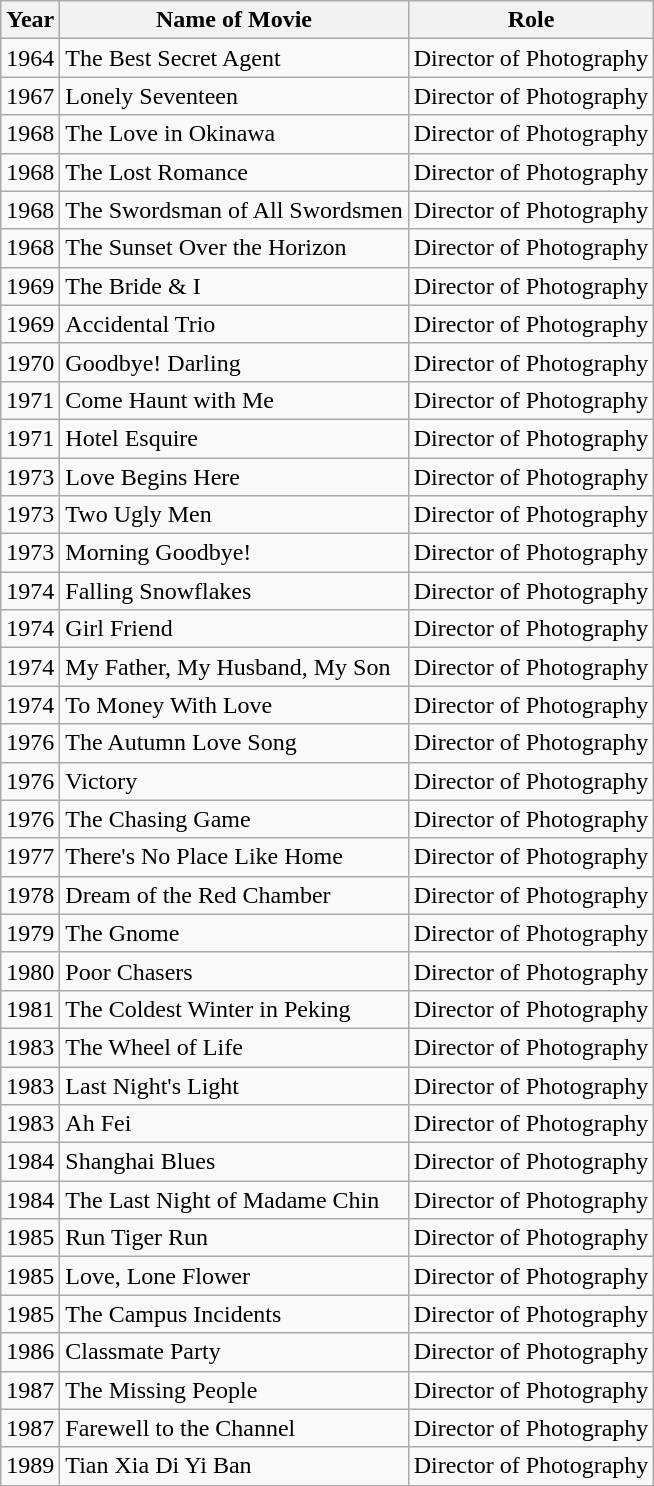<table class="wikitable">
<tr>
<th>Year</th>
<th>Name of Movie</th>
<th>Role</th>
</tr>
<tr>
<td>1964</td>
<td>The Best Secret Agent</td>
<td>Director of Photography</td>
</tr>
<tr>
<td>1967</td>
<td>Lonely Seventeen</td>
<td>Director of Photography</td>
</tr>
<tr>
<td>1968</td>
<td>The Love in Okinawa</td>
<td>Director of Photography</td>
</tr>
<tr>
<td>1968</td>
<td>The Lost Romance</td>
<td>Director of Photography</td>
</tr>
<tr>
<td>1968</td>
<td>The Swordsman of All Swordsmen</td>
<td>Director of Photography</td>
</tr>
<tr>
<td>1968</td>
<td>The Sunset Over the Horizon</td>
<td>Director of Photography</td>
</tr>
<tr>
<td>1969</td>
<td>The Bride & I</td>
<td>Director of Photography</td>
</tr>
<tr>
<td>1969</td>
<td>Accidental Trio</td>
<td>Director of Photography</td>
</tr>
<tr>
<td>1970</td>
<td>Goodbye! Darling</td>
<td>Director of Photography</td>
</tr>
<tr>
<td>1971</td>
<td>Come Haunt with Me</td>
<td>Director of Photography</td>
</tr>
<tr>
<td>1971</td>
<td>Hotel Esquire</td>
<td>Director of Photography</td>
</tr>
<tr>
<td>1973</td>
<td>Love Begins Here</td>
<td>Director of Photography</td>
</tr>
<tr>
<td>1973</td>
<td>Two Ugly Men</td>
<td>Director of Photography</td>
</tr>
<tr>
<td>1973</td>
<td>Morning Goodbye!</td>
<td>Director of Photography</td>
</tr>
<tr>
<td>1974</td>
<td>Falling Snowflakes</td>
<td>Director of Photography</td>
</tr>
<tr>
<td>1974</td>
<td>Girl Friend</td>
<td>Director of Photography</td>
</tr>
<tr>
<td>1974</td>
<td>My Father, My Husband, My Son</td>
<td>Director of Photography</td>
</tr>
<tr>
<td>1974</td>
<td>To Money With Love</td>
<td>Director of Photography</td>
</tr>
<tr>
<td>1976</td>
<td>The Autumn Love Song</td>
<td>Director of Photography</td>
</tr>
<tr>
<td>1976</td>
<td>Victory</td>
<td>Director of Photography</td>
</tr>
<tr>
<td>1976</td>
<td>The Chasing Game</td>
<td>Director of Photography</td>
</tr>
<tr>
<td>1977</td>
<td>There's No Place Like Home</td>
<td>Director of Photography</td>
</tr>
<tr>
<td>1978</td>
<td>Dream of the Red Chamber</td>
<td>Director of Photography</td>
</tr>
<tr>
<td>1979</td>
<td>The Gnome</td>
<td>Director of Photography</td>
</tr>
<tr>
<td>1980</td>
<td>Poor Chasers</td>
<td>Director of Photography</td>
</tr>
<tr>
<td>1981</td>
<td>The Coldest Winter in Peking</td>
<td>Director of Photography</td>
</tr>
<tr>
<td>1983</td>
<td>The Wheel of Life</td>
<td>Director of Photography</td>
</tr>
<tr>
<td>1983</td>
<td>Last Night's Light</td>
<td>Director of Photography</td>
</tr>
<tr>
<td>1983</td>
<td>Ah Fei</td>
<td>Director of Photography</td>
</tr>
<tr>
<td>1984</td>
<td>Shanghai Blues</td>
<td>Director of Photography</td>
</tr>
<tr>
<td>1984</td>
<td>The Last Night of Madame Chin</td>
<td>Director of Photography</td>
</tr>
<tr>
<td>1985</td>
<td>Run Tiger Run</td>
<td>Director of Photography</td>
</tr>
<tr>
<td>1985</td>
<td>Love, Lone Flower</td>
<td>Director of Photography</td>
</tr>
<tr>
<td>1985</td>
<td>The Campus Incidents</td>
<td>Director of Photography</td>
</tr>
<tr>
<td>1986</td>
<td>Classmate Party</td>
<td>Director of Photography</td>
</tr>
<tr>
<td>1987</td>
<td>The Missing People</td>
<td>Director of Photography</td>
</tr>
<tr>
<td>1987</td>
<td>Farewell to the Channel</td>
<td>Director of Photography</td>
</tr>
<tr>
<td>1989</td>
<td>Tian Xia Di Yi Ban</td>
<td>Director of Photography</td>
</tr>
</table>
